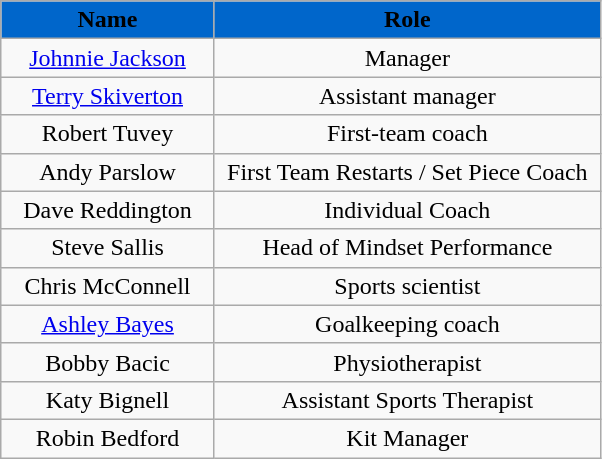<table class="wikitable">
<tr>
<th style="background:#0066cb; width:135px;"><span>Name</span></th>
<th style="background:#0066cb; width:250px;"><span>Role</span></th>
</tr>
<tr>
<td style="text-align:center;"> <a href='#'>Johnnie Jackson</a></td>
<td style="text-align:center;">Manager</td>
</tr>
<tr>
<td style="text-align:center;"> <a href='#'>Terry Skiverton</a></td>
<td style="text-align:center;">Assistant manager</td>
</tr>
<tr>
<td style="text-align:center;">Robert Tuvey</td>
<td style="text-align:center;">First-team coach</td>
</tr>
<tr>
<td style="text-align:center;">Andy Parslow</td>
<td style="text-align:center;">First Team Restarts / Set Piece Coach</td>
</tr>
<tr>
<td style="text-align:center;">Dave Reddington</td>
<td style="text-align:center;">Individual Coach</td>
</tr>
<tr>
<td style="text-align:center;">Steve Sallis</td>
<td style="text-align:center;">Head of Mindset Performance</td>
</tr>
<tr>
<td style="text-align:center;">Chris McConnell</td>
<td style="text-align:center;">Sports scientist</td>
</tr>
<tr>
<td style="text-align:center;"> <a href='#'>Ashley Bayes</a></td>
<td style="text-align:center;">Goalkeeping coach</td>
</tr>
<tr>
<td style="text-align:center;">Bobby Bacic</td>
<td style="text-align:center;">Physiotherapist</td>
</tr>
<tr>
<td style="text-align:center;">Katy Bignell</td>
<td style="text-align:center;">Assistant Sports Therapist</td>
</tr>
<tr>
<td style="text-align:center;">Robin Bedford</td>
<td style="text-align:center;">Kit Manager</td>
</tr>
</table>
